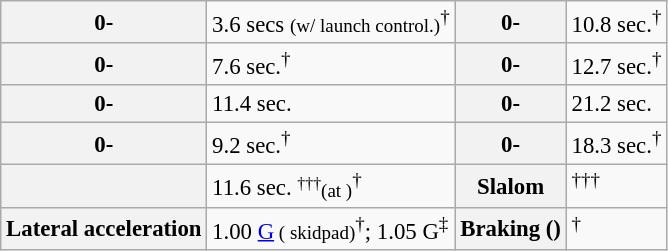<table class="wikitable" style="font-size:95%; width:%;">
<tr>
<th>0-</th>
<td>3.6 secs <small>(w/ launch control.)</small><sup>†</sup></td>
<th>0-</th>
<td>10.8 sec.<sup>†</sup></td>
</tr>
<tr>
<th>0-</th>
<td>7.6 sec.<sup>†</sup></td>
<th>0-</th>
<td>12.7 sec.<sup>†</sup></td>
</tr>
<tr>
<th>0-</th>
<td>11.4 sec.</td>
<th>0-</th>
<td>21.2 sec.</td>
</tr>
<tr>
<th>0-</th>
<td>9.2 sec.<sup>†</sup></td>
<th>0-</th>
<td>18.3 sec.<sup>†</sup></td>
</tr>
<tr>
<th></th>
<td>11.6 sec. <small><sup>†††</sup>(at )</small><sup>†</sup></td>
<th>Slalom</th>
<td><sup>†††</sup></td>
</tr>
<tr>
<th>Lateral acceleration</th>
<td>1.00 <a href='#'>G</a><small> ( skidpad)</small><sup>†</sup>; 1.05 G<sup>‡</sup></td>
<th>Braking ()</th>
<td><sup>†</sup></td>
</tr>
</table>
